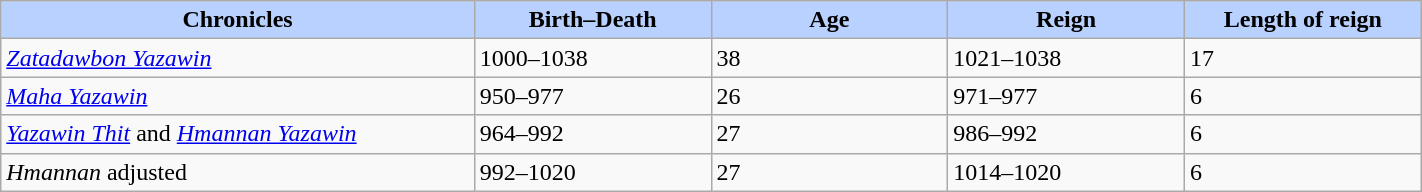<table width=75% class="wikitable">
<tr>
<th style="background-color:#B9D1FF" width=20%>Chronicles</th>
<th style="background-color:#B9D1FF" width=10%>Birth–Death</th>
<th style="background-color:#B9D1FF" width=10%>Age</th>
<th style="background-color:#B9D1FF" width=10%>Reign</th>
<th style="background-color:#B9D1FF" width=10%>Length of reign</th>
</tr>
<tr>
<td><em><a href='#'>Zatadawbon Yazawin</a></em></td>
<td>1000–1038</td>
<td>38</td>
<td>1021–1038</td>
<td>17</td>
</tr>
<tr>
<td><em><a href='#'>Maha Yazawin</a></em></td>
<td>950–977</td>
<td>26</td>
<td>971–977</td>
<td>6</td>
</tr>
<tr>
<td><em><a href='#'>Yazawin Thit</a></em> and <em><a href='#'>Hmannan Yazawin</a></em></td>
<td>964–992</td>
<td>27</td>
<td>986–992</td>
<td>6</td>
</tr>
<tr>
<td><em>Hmannan</em> adjusted</td>
<td>992–1020</td>
<td>27</td>
<td>1014–1020</td>
<td>6</td>
</tr>
</table>
